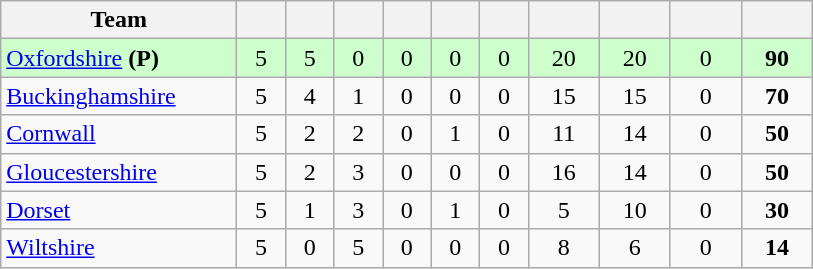<table class="wikitable" style="text-align:center">
<tr>
<th width="150">Team</th>
<th width="25"></th>
<th width="25"></th>
<th width="25"></th>
<th width="25"></th>
<th width="25"></th>
<th width="25"></th>
<th width="40"></th>
<th width="40"></th>
<th width="40"></th>
<th width="40"></th>
</tr>
<tr style="background:#cfc;">
<td style="text-align:left"><a href='#'>Oxfordshire</a> <strong>(P)</strong></td>
<td>5</td>
<td>5</td>
<td>0</td>
<td>0</td>
<td>0</td>
<td>0</td>
<td>20</td>
<td>20</td>
<td>0</td>
<td><strong>90</strong></td>
</tr>
<tr>
<td style="text-align:left"><a href='#'>Buckinghamshire</a></td>
<td>5</td>
<td>4</td>
<td>1</td>
<td>0</td>
<td>0</td>
<td>0</td>
<td>15</td>
<td>15</td>
<td>0</td>
<td><strong>70</strong></td>
</tr>
<tr>
<td style="text-align:left"><a href='#'>Cornwall</a></td>
<td>5</td>
<td>2</td>
<td>2</td>
<td>0</td>
<td>1</td>
<td>0</td>
<td>11</td>
<td>14</td>
<td>0</td>
<td><strong>50</strong></td>
</tr>
<tr>
<td style="text-align:left"><a href='#'>Gloucestershire</a></td>
<td>5</td>
<td>2</td>
<td>3</td>
<td>0</td>
<td>0</td>
<td>0</td>
<td>16</td>
<td>14</td>
<td>0</td>
<td><strong>50</strong></td>
</tr>
<tr>
<td style="text-align:left"><a href='#'>Dorset</a></td>
<td>5</td>
<td>1</td>
<td>3</td>
<td>0</td>
<td>1</td>
<td>0</td>
<td>5</td>
<td>10</td>
<td>0</td>
<td><strong>30</strong></td>
</tr>
<tr>
<td style="text-align:left"><a href='#'>Wiltshire</a></td>
<td>5</td>
<td>0</td>
<td>5</td>
<td>0</td>
<td>0</td>
<td>0</td>
<td>8</td>
<td>6</td>
<td>0</td>
<td><strong>14</strong></td>
</tr>
</table>
